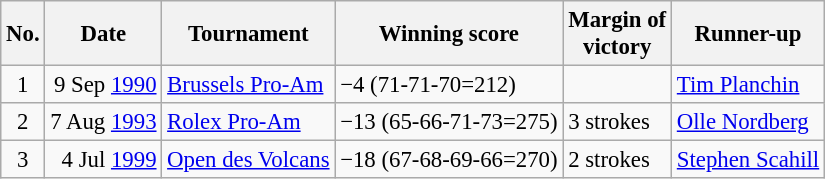<table class="wikitable" style="font-size:95%;">
<tr>
<th>No.</th>
<th>Date</th>
<th>Tournament</th>
<th>Winning score</th>
<th>Margin of<br>victory</th>
<th>Runner-up</th>
</tr>
<tr>
<td align=center>1</td>
<td align=right>9 Sep <a href='#'>1990</a></td>
<td><a href='#'>Brussels Pro-Am</a></td>
<td>−4 (71-71-70=212)</td>
<td></td>
<td> <a href='#'>Tim Planchin</a></td>
</tr>
<tr>
<td align=center>2</td>
<td align=right>7 Aug <a href='#'>1993</a></td>
<td><a href='#'>Rolex Pro-Am</a></td>
<td>−13 (65-66-71-73=275)</td>
<td>3 strokes</td>
<td> <a href='#'>Olle Nordberg</a></td>
</tr>
<tr>
<td align=center>3</td>
<td align=right>4 Jul <a href='#'>1999</a></td>
<td><a href='#'>Open des Volcans</a></td>
<td>−18 (67-68-69-66=270)</td>
<td>2 strokes</td>
<td> <a href='#'>Stephen Scahill</a></td>
</tr>
</table>
